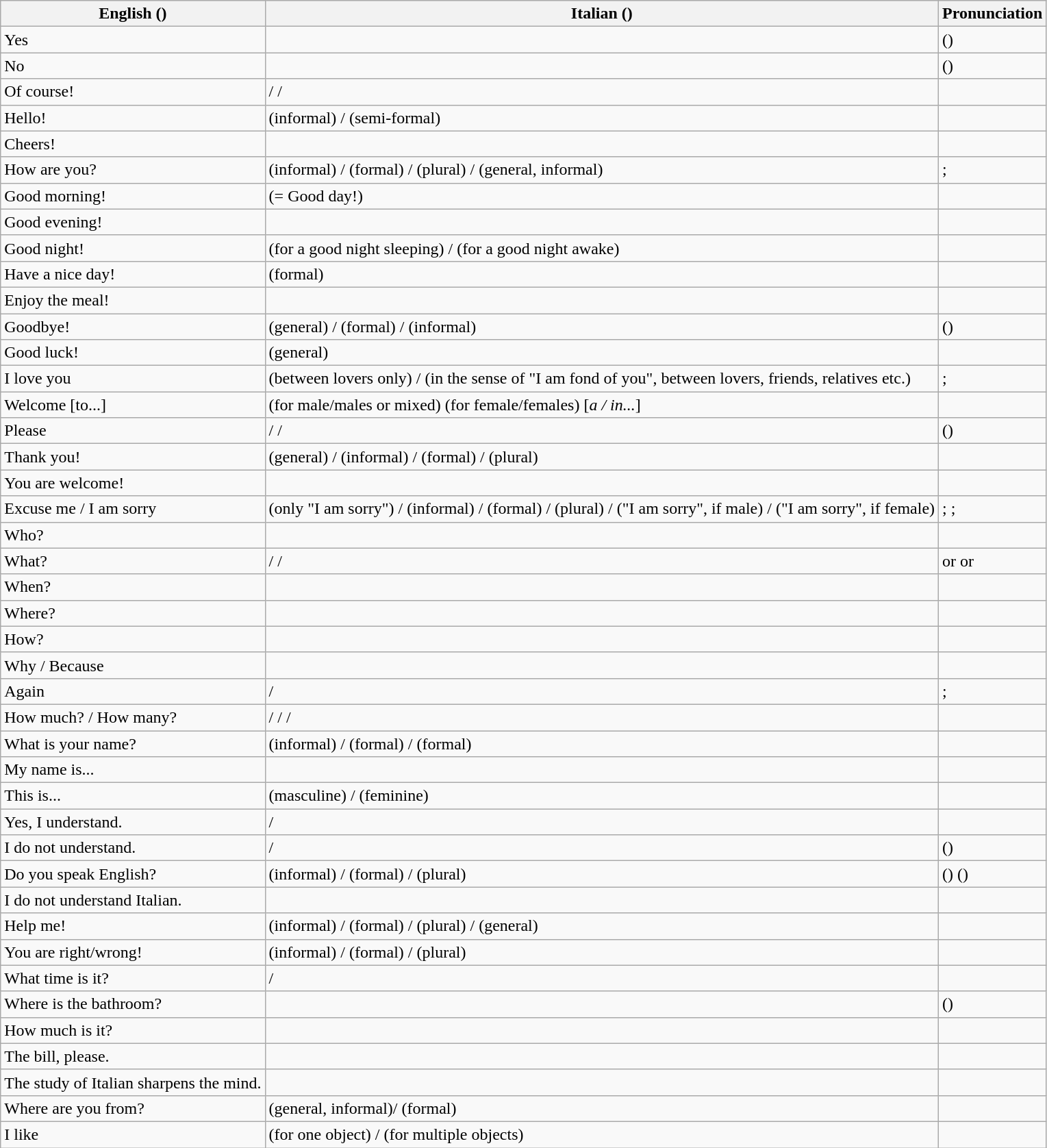<table class="wikitable">
<tr>
<th>English ()</th>
<th>Italian ()</th>
<th>Pronunciation</th>
</tr>
<tr>
<td>Yes</td>
<td></td>
<td>() </td>
</tr>
<tr>
<td>No</td>
<td></td>
<td>() </td>
</tr>
<tr>
<td>Of course!</td>
<td> /  / </td>
<td>  </td>
</tr>
<tr>
<td>Hello!</td>
<td> (informal) /  (semi-formal)</td>
<td></td>
</tr>
<tr>
<td>Cheers!</td>
<td></td>
<td></td>
</tr>
<tr>
<td>How are you?</td>
<td> (informal) /  (formal) /  (plural) /  (general, informal)</td>
<td>;   </td>
</tr>
<tr>
<td>Good morning!</td>
<td> (= Good day!)</td>
<td></td>
</tr>
<tr>
<td>Good evening!</td>
<td></td>
<td></td>
</tr>
<tr>
<td>Good night!</td>
<td> (for a good night sleeping) /  (for a good night awake)</td>
<td> </td>
</tr>
<tr>
<td>Have a nice day!</td>
<td> (formal)</td>
<td></td>
</tr>
<tr>
<td>Enjoy the meal!</td>
<td></td>
<td></td>
</tr>
<tr>
<td>Goodbye!</td>
<td> (general) /  (formal) /  (informal)</td>
<td>() </td>
</tr>
<tr>
<td>Good luck!</td>
<td> (general)</td>
<td></td>
</tr>
<tr>
<td>I love you</td>
<td> (between lovers only) /  (in the sense of "I am fond of you", between lovers, friends, relatives etc.)</td>
<td>; </td>
</tr>
<tr>
<td>Welcome [to...]</td>
<td> (for male/males or mixed)  (for female/females) [<em>a / in...</em>]</td>
<td> </td>
</tr>
<tr>
<td>Please</td>
<td> /  / </td>
<td>()   </td>
</tr>
<tr>
<td>Thank you!</td>
<td> (general) /  (informal) /  (formal) /  (plural)</td>
<td> </td>
</tr>
<tr>
<td>You are welcome!</td>
<td></td>
<td></td>
</tr>
<tr>
<td>Excuse me / I am sorry</td>
<td> (only "I am sorry") /  (informal) /  (formal) /  (plural) /  ("I am sorry", if male) /  ("I am sorry", if female)</td>
<td>; ; </td>
</tr>
<tr>
<td>Who?</td>
<td></td>
<td></td>
</tr>
<tr>
<td>What?</td>
<td> /  / </td>
<td> or   or  </td>
</tr>
<tr>
<td>When?</td>
<td></td>
<td></td>
</tr>
<tr>
<td>Where?</td>
<td></td>
<td></td>
</tr>
<tr>
<td>How?</td>
<td></td>
<td></td>
</tr>
<tr>
<td>Why / Because</td>
<td></td>
<td></td>
</tr>
<tr>
<td>Again</td>
<td> / </td>
<td>; </td>
</tr>
<tr>
<td>How much? / How many?</td>
<td> /  /  / </td>
<td></td>
</tr>
<tr>
<td>What is your name?</td>
<td> (informal) /  (formal) /  (formal)</td>
<td> </td>
</tr>
<tr>
<td>My name is...</td>
<td></td>
<td></td>
</tr>
<tr>
<td>This is...</td>
<td> (masculine) /  (feminine)</td>
<td> </td>
</tr>
<tr>
<td>Yes, I understand.</td>
<td> / </td>
<td> </td>
</tr>
<tr>
<td>I do not understand.</td>
<td> / </td>
<td>()  </td>
</tr>
<tr>
<td>Do you speak English?</td>
<td> (informal) /  (formal) /  (plural)</td>
<td>()  () </td>
</tr>
<tr>
<td>I do not understand Italian.</td>
<td></td>
<td></td>
</tr>
<tr>
<td>Help me!</td>
<td> (informal) /  (formal) /  (plural) /  (general)</td>
<td>  </td>
</tr>
<tr>
<td>You are right/wrong!</td>
<td> (informal) /  (formal) /  (plural)</td>
<td></td>
</tr>
<tr>
<td>What time is it?</td>
<td> / </td>
<td> </td>
</tr>
<tr>
<td>Where is the bathroom?</td>
<td></td>
<td>() </td>
</tr>
<tr>
<td>How much is it?</td>
<td></td>
<td></td>
</tr>
<tr>
<td>The bill, please.</td>
<td></td>
<td></td>
</tr>
<tr>
<td>The study of Italian sharpens the mind.</td>
<td></td>
<td></td>
</tr>
<tr>
<td>Where are you from?</td>
<td> (general, informal)/  (formal)</td>
<td></td>
</tr>
<tr>
<td>I like</td>
<td> (for one object) /  (for multiple objects)</td>
<td></td>
</tr>
</table>
